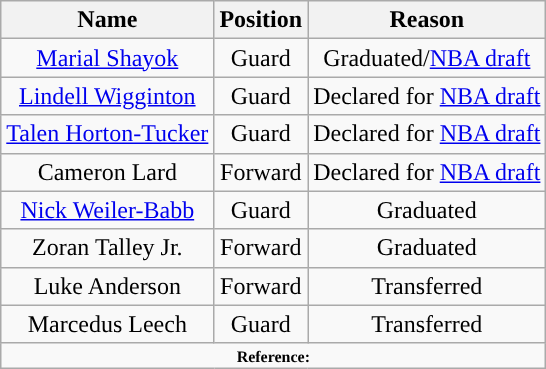<table class="wikitable" style="text-align: center">
<tr align=center>
<th>Name</th>
<th>Position</th>
<th>Reason</th>
</tr>
<tr>
<td><a href='#'>Marial Shayok</a></td>
<td>Guard</td>
<td>Graduated/<a href='#'>NBA draft</a></td>
</tr>
<tr>
<td><a href='#'>Lindell Wigginton</a></td>
<td>Guard</td>
<td>Declared for <a href='#'>NBA draft</a></td>
</tr>
<tr>
<td><a href='#'>Talen Horton-Tucker</a></td>
<td>Guard</td>
<td>Declared for <a href='#'>NBA draft</a></td>
</tr>
<tr>
<td>Cameron Lard</td>
<td>Forward</td>
<td>Declared for <a href='#'>NBA draft</a></td>
</tr>
<tr>
<td><a href='#'>Nick Weiler-Babb</a></td>
<td>Guard</td>
<td>Graduated</td>
</tr>
<tr>
<td>Zoran Talley Jr.</td>
<td>Forward</td>
<td>Graduated</td>
</tr>
<tr>
<td>Luke Anderson</td>
<td>Forward</td>
<td>Transferred</td>
</tr>
<tr>
<td>Marcedus Leech</td>
<td>Guard</td>
<td>Transferred</td>
</tr>
<tr>
<td colspan="6"  style="font-size:8pt; text-align:center;"><strong>Reference:</strong></td>
</tr>
</table>
